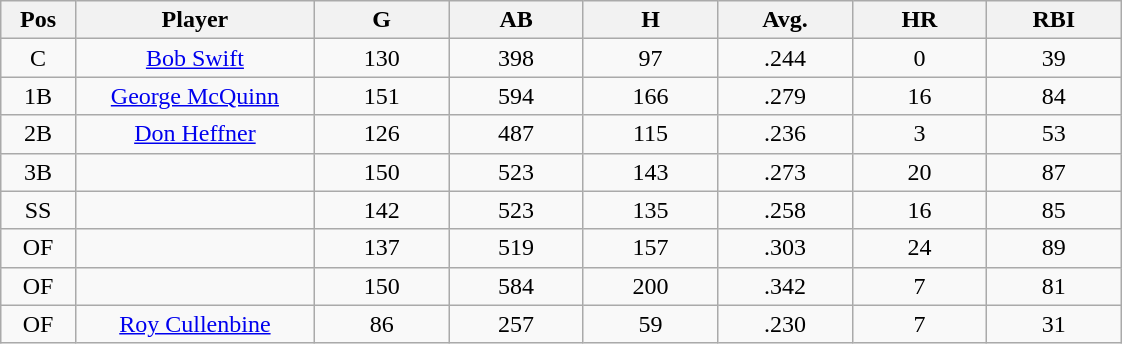<table class="wikitable sortable">
<tr>
<th bgcolor="#DDDDFF" width="5%">Pos</th>
<th bgcolor="#DDDDFF" width="16%">Player</th>
<th bgcolor="#DDDDFF" width="9%">G</th>
<th bgcolor="#DDDDFF" width="9%">AB</th>
<th bgcolor="#DDDDFF" width="9%">H</th>
<th bgcolor="#DDDDFF" width="9%">Avg.</th>
<th bgcolor="#DDDDFF" width="9%">HR</th>
<th bgcolor="#DDDDFF" width="9%">RBI</th>
</tr>
<tr align="center">
<td>C</td>
<td><a href='#'>Bob Swift</a></td>
<td>130</td>
<td>398</td>
<td>97</td>
<td>.244</td>
<td>0</td>
<td>39</td>
</tr>
<tr align=center>
<td>1B</td>
<td><a href='#'>George McQuinn</a></td>
<td>151</td>
<td>594</td>
<td>166</td>
<td>.279</td>
<td>16</td>
<td>84</td>
</tr>
<tr align=center>
<td>2B</td>
<td><a href='#'>Don Heffner</a></td>
<td>126</td>
<td>487</td>
<td>115</td>
<td>.236</td>
<td>3</td>
<td>53</td>
</tr>
<tr align=center>
<td>3B</td>
<td></td>
<td>150</td>
<td>523</td>
<td>143</td>
<td>.273</td>
<td>20</td>
<td>87</td>
</tr>
<tr align="center">
<td>SS</td>
<td></td>
<td>142</td>
<td>523</td>
<td>135</td>
<td>.258</td>
<td>16</td>
<td>85</td>
</tr>
<tr align="center">
<td>OF</td>
<td></td>
<td>137</td>
<td>519</td>
<td>157</td>
<td>.303</td>
<td>24</td>
<td>89</td>
</tr>
<tr align="center">
<td>OF</td>
<td></td>
<td>150</td>
<td>584</td>
<td>200</td>
<td>.342</td>
<td>7</td>
<td>81</td>
</tr>
<tr align=center>
<td>OF</td>
<td><a href='#'>Roy Cullenbine</a></td>
<td>86</td>
<td>257</td>
<td>59</td>
<td>.230</td>
<td>7</td>
<td>31</td>
</tr>
</table>
